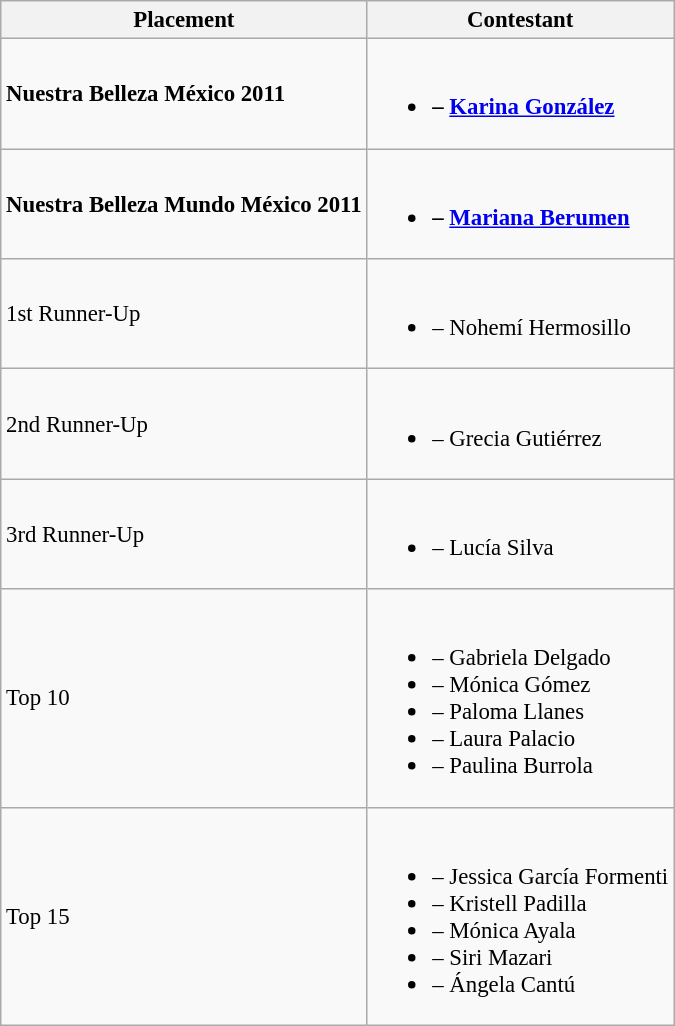<table class="wikitable sortable" style="font-size: 95%;">
<tr>
<th>Placement</th>
<th>Contestant</th>
</tr>
<tr>
<td><strong>Nuestra Belleza México 2011</strong></td>
<td><br><ul><li><strong> – <a href='#'>Karina González</a></strong></li></ul></td>
</tr>
<tr>
<td><strong>Nuestra Belleza Mundo México 2011</strong></td>
<td><br><ul><li><strong> – <a href='#'>Mariana Berumen</a></strong></li></ul></td>
</tr>
<tr>
<td>1st Runner-Up</td>
<td><br><ul><li> – Nohemí Hermosillo</li></ul></td>
</tr>
<tr>
<td>2nd Runner-Up</td>
<td><br><ul><li> – Grecia Gutiérrez</li></ul></td>
</tr>
<tr>
<td>3rd Runner-Up</td>
<td><br><ul><li> – Lucía Silva</li></ul></td>
</tr>
<tr>
<td>Top 10</td>
<td><br><ul><li> – Gabriela Delgado</li><li> – Mónica Gómez</li><li> – Paloma Llanes</li><li> – Laura Palacio</li><li> – Paulina Burrola</li></ul></td>
</tr>
<tr>
<td>Top 15</td>
<td><br><ul><li> – Jessica García Formenti</li><li> – Kristell Padilla</li><li> – Mónica Ayala</li><li> – Siri Mazari</li><li> – Ángela Cantú</li></ul></td>
</tr>
</table>
